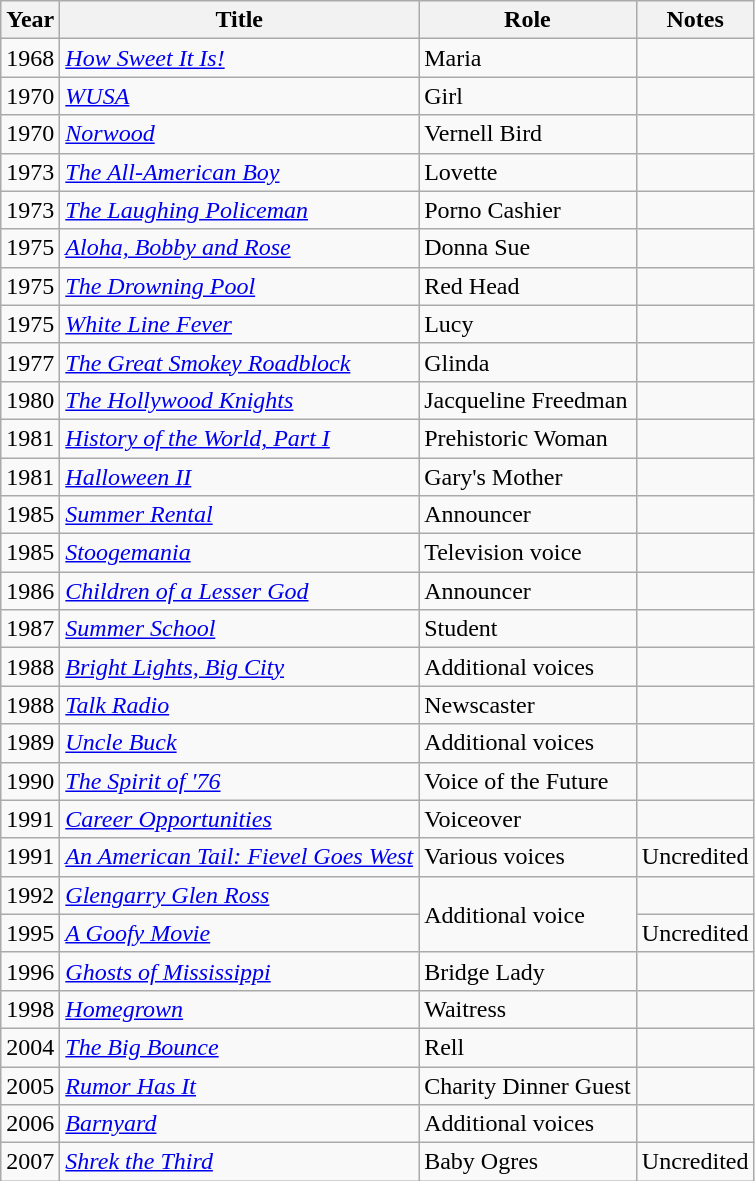<table class="wikitable sortable">
<tr>
<th>Year</th>
<th>Title</th>
<th>Role</th>
<th>Notes</th>
</tr>
<tr>
<td>1968</td>
<td><em><a href='#'>How Sweet It Is!</a></em></td>
<td>Maria</td>
<td></td>
</tr>
<tr>
<td>1970</td>
<td><a href='#'><em>WUSA</em></a></td>
<td>Girl</td>
<td></td>
</tr>
<tr>
<td>1970</td>
<td><a href='#'><em>Norwood</em></a></td>
<td>Vernell Bird</td>
<td></td>
</tr>
<tr>
<td>1973</td>
<td><a href='#'><em>The All-American Boy</em></a></td>
<td>Lovette</td>
<td></td>
</tr>
<tr>
<td>1973</td>
<td><a href='#'><em>The Laughing Policeman</em></a></td>
<td>Porno Cashier</td>
<td></td>
</tr>
<tr>
<td>1975</td>
<td><em><a href='#'>Aloha, Bobby and Rose</a></em></td>
<td>Donna Sue</td>
<td></td>
</tr>
<tr>
<td>1975</td>
<td><a href='#'><em>The Drowning Pool</em></a></td>
<td>Red Head</td>
<td></td>
</tr>
<tr>
<td>1975</td>
<td><a href='#'><em>White Line Fever</em></a></td>
<td>Lucy</td>
<td></td>
</tr>
<tr>
<td>1977</td>
<td><em><a href='#'>The Great Smokey Roadblock</a></em></td>
<td>Glinda</td>
<td></td>
</tr>
<tr>
<td>1980</td>
<td><em><a href='#'>The Hollywood Knights</a></em></td>
<td>Jacqueline Freedman</td>
<td></td>
</tr>
<tr>
<td>1981</td>
<td><em><a href='#'>History of the World, Part I</a></em></td>
<td>Prehistoric Woman</td>
<td></td>
</tr>
<tr>
<td>1981</td>
<td><a href='#'><em>Halloween II</em></a></td>
<td>Gary's Mother</td>
<td></td>
</tr>
<tr>
<td>1985</td>
<td><em><a href='#'>Summer Rental</a></em></td>
<td>Announcer</td>
<td></td>
</tr>
<tr>
<td>1985</td>
<td><em><a href='#'>Stoogemania</a></em></td>
<td>Television voice</td>
<td></td>
</tr>
<tr>
<td>1986</td>
<td><a href='#'><em>Children of a Lesser God</em></a></td>
<td>Announcer</td>
<td></td>
</tr>
<tr>
<td>1987</td>
<td><a href='#'><em>Summer School</em></a></td>
<td>Student</td>
<td></td>
</tr>
<tr>
<td>1988</td>
<td><a href='#'><em>Bright Lights, Big City</em></a></td>
<td>Additional voices</td>
<td></td>
</tr>
<tr>
<td>1988</td>
<td><a href='#'><em>Talk Radio</em></a></td>
<td>Newscaster</td>
<td></td>
</tr>
<tr>
<td>1989</td>
<td><em><a href='#'>Uncle Buck</a></em></td>
<td>Additional voices</td>
<td></td>
</tr>
<tr>
<td>1990</td>
<td><a href='#'><em>The Spirit of '76</em></a></td>
<td>Voice of the Future</td>
<td></td>
</tr>
<tr>
<td>1991</td>
<td><a href='#'><em>Career Opportunities</em></a></td>
<td>Voiceover</td>
<td></td>
</tr>
<tr>
<td>1991</td>
<td><em><a href='#'>An American Tail: Fievel Goes West</a></em></td>
<td>Various voices</td>
<td>Uncredited</td>
</tr>
<tr>
<td>1992</td>
<td><a href='#'><em>Glengarry Glen Ross</em></a></td>
<td rowspan="2">Additional voice</td>
<td></td>
</tr>
<tr>
<td>1995</td>
<td><em><a href='#'>A Goofy Movie</a></em></td>
<td>Uncredited</td>
</tr>
<tr>
<td>1996</td>
<td><em><a href='#'>Ghosts of Mississippi</a></em></td>
<td>Bridge Lady</td>
<td></td>
</tr>
<tr>
<td>1998</td>
<td><a href='#'><em>Homegrown</em></a></td>
<td>Waitress</td>
<td></td>
</tr>
<tr>
<td>2004</td>
<td><a href='#'><em>The Big Bounce</em></a></td>
<td>Rell</td>
<td></td>
</tr>
<tr>
<td>2005</td>
<td><a href='#'><em>Rumor Has It</em></a></td>
<td>Charity Dinner Guest</td>
<td></td>
</tr>
<tr>
<td>2006</td>
<td><a href='#'><em>Barnyard</em></a></td>
<td>Additional voices</td>
<td></td>
</tr>
<tr>
<td>2007</td>
<td><em><a href='#'>Shrek the Third</a></em></td>
<td>Baby Ogres</td>
<td>Uncredited</td>
</tr>
</table>
